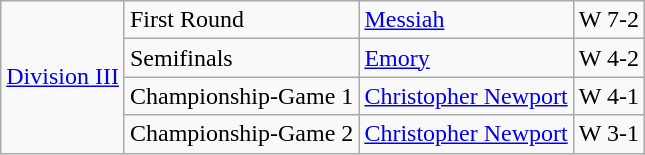<table class="wikitable">
<tr>
<td rowspan="4"><a href='#'>Division III</a></td>
<td>First Round</td>
<td><a href='#'>Messiah</a></td>
<td>W 7-2</td>
</tr>
<tr>
<td>Semifinals</td>
<td><a href='#'>Emory</a></td>
<td>W 4-2</td>
</tr>
<tr>
<td>Championship-Game 1</td>
<td><a href='#'>Christopher Newport</a></td>
<td>W 4-1</td>
</tr>
<tr>
<td>Championship-Game 2</td>
<td><a href='#'>Christopher Newport</a></td>
<td>W 3-1</td>
</tr>
</table>
